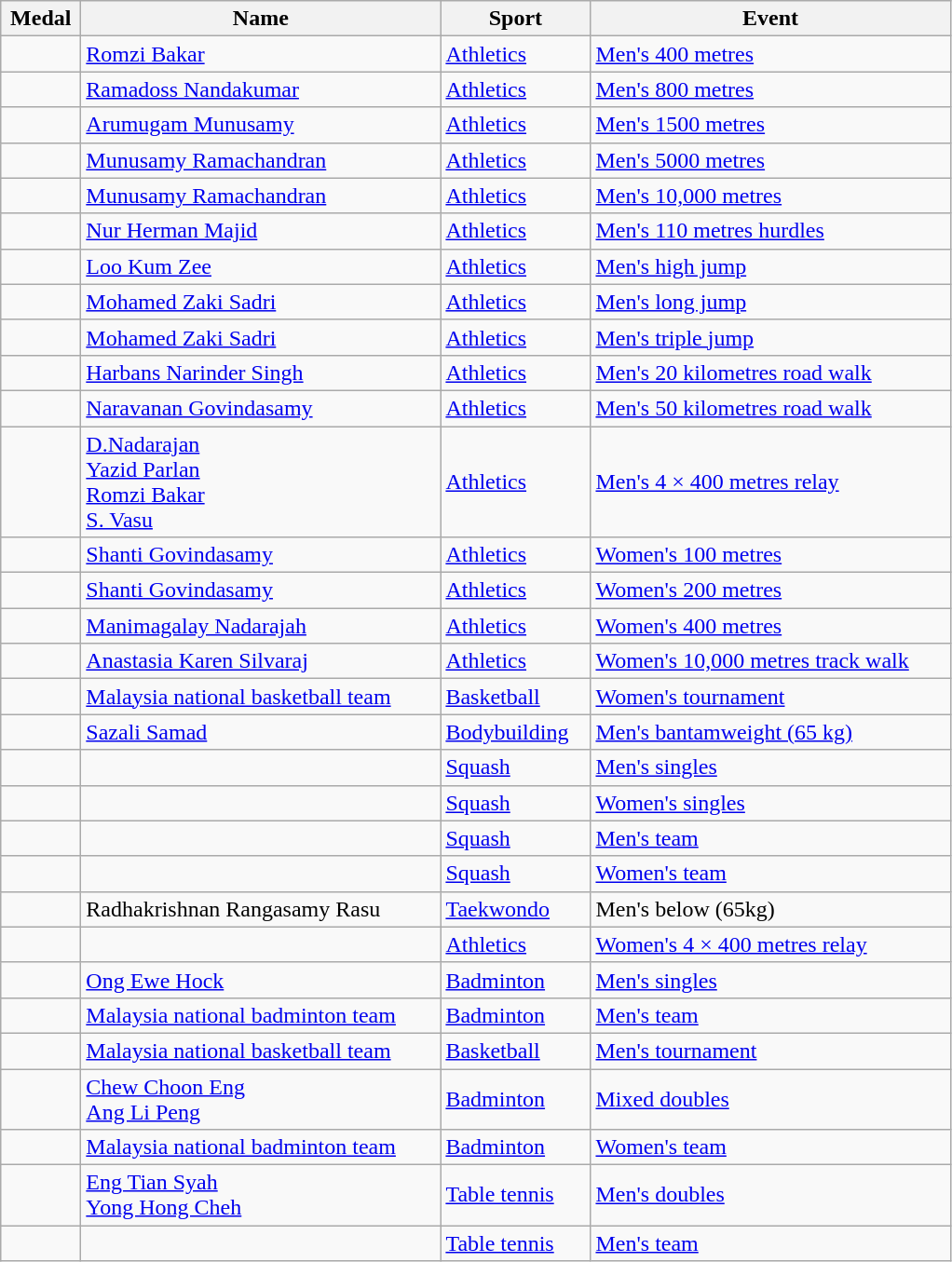<table class="wikitable sortable" style="font-size:100%">
<tr>
<th width="50">Medal</th>
<th width="250">Name</th>
<th width="100">Sport</th>
<th width="250">Event</th>
</tr>
<tr>
<td></td>
<td><a href='#'>Romzi Bakar</a></td>
<td><a href='#'>Athletics</a></td>
<td><a href='#'>Men's 400 metres</a></td>
</tr>
<tr>
<td></td>
<td><a href='#'>Ramadoss Nandakumar</a></td>
<td><a href='#'>Athletics</a></td>
<td><a href='#'>Men's 800 metres</a></td>
</tr>
<tr>
<td></td>
<td><a href='#'>Arumugam Munusamy</a></td>
<td><a href='#'>Athletics</a></td>
<td><a href='#'>Men's 1500 metres</a></td>
</tr>
<tr>
<td></td>
<td><a href='#'>Munusamy Ramachandran</a></td>
<td><a href='#'>Athletics</a></td>
<td><a href='#'>Men's 5000 metres</a></td>
</tr>
<tr>
<td></td>
<td><a href='#'>Munusamy Ramachandran</a></td>
<td><a href='#'>Athletics</a></td>
<td><a href='#'>Men's 10,000 metres</a></td>
</tr>
<tr>
<td></td>
<td><a href='#'>Nur Herman Majid</a></td>
<td><a href='#'>Athletics</a></td>
<td><a href='#'>Men's 110 metres hurdles</a></td>
</tr>
<tr>
<td></td>
<td><a href='#'>Loo Kum Zee</a></td>
<td><a href='#'>Athletics</a></td>
<td><a href='#'>Men's high jump</a></td>
</tr>
<tr>
<td></td>
<td><a href='#'>Mohamed Zaki Sadri</a></td>
<td><a href='#'>Athletics</a></td>
<td><a href='#'>Men's long jump</a></td>
</tr>
<tr>
<td></td>
<td><a href='#'>Mohamed Zaki Sadri</a></td>
<td><a href='#'>Athletics</a></td>
<td><a href='#'>Men's triple jump</a></td>
</tr>
<tr>
<td></td>
<td><a href='#'>Harbans Narinder Singh</a></td>
<td><a href='#'>Athletics</a></td>
<td><a href='#'>Men's 20 kilometres road walk</a></td>
</tr>
<tr>
<td></td>
<td><a href='#'>Naravanan Govindasamy</a></td>
<td><a href='#'>Athletics</a></td>
<td><a href='#'>Men's 50 kilometres road walk</a></td>
</tr>
<tr>
<td></td>
<td><a href='#'>D.Nadarajan</a><br><a href='#'>Yazid Parlan</a><br><a href='#'>Romzi Bakar</a><br><a href='#'>S. Vasu</a></td>
<td><a href='#'>Athletics</a></td>
<td><a href='#'>Men's 4 × 400 metres relay</a></td>
</tr>
<tr>
<td></td>
<td><a href='#'>Shanti Govindasamy</a></td>
<td><a href='#'>Athletics</a></td>
<td><a href='#'>Women's 100 metres</a></td>
</tr>
<tr>
<td></td>
<td><a href='#'>Shanti Govindasamy</a></td>
<td><a href='#'>Athletics</a></td>
<td><a href='#'>Women's 200 metres</a></td>
</tr>
<tr>
<td></td>
<td><a href='#'>Manimagalay Nadarajah</a></td>
<td><a href='#'>Athletics</a></td>
<td><a href='#'>Women's 400 metres</a></td>
</tr>
<tr>
<td></td>
<td><a href='#'>Anastasia Karen Silvaraj</a></td>
<td><a href='#'>Athletics</a></td>
<td><a href='#'>Women's 10,000 metres track walk</a></td>
</tr>
<tr>
<td></td>
<td><a href='#'>Malaysia national basketball team</a></td>
<td><a href='#'>Basketball</a></td>
<td><a href='#'>Women's tournament</a></td>
</tr>
<tr>
<td></td>
<td><a href='#'>Sazali Samad</a></td>
<td><a href='#'>Bodybuilding</a></td>
<td><a href='#'>Men's bantamweight (65 kg)</a></td>
</tr>
<tr>
<td></td>
<td></td>
<td><a href='#'>Squash</a></td>
<td><a href='#'>Men's singles</a></td>
</tr>
<tr>
<td></td>
<td></td>
<td><a href='#'>Squash</a></td>
<td><a href='#'>Women's singles</a></td>
</tr>
<tr>
<td></td>
<td></td>
<td><a href='#'>Squash</a></td>
<td><a href='#'>Men's team</a></td>
</tr>
<tr>
<td></td>
<td></td>
<td><a href='#'>Squash</a></td>
<td><a href='#'>Women's team</a></td>
</tr>
<tr>
<td></td>
<td>Radhakrishnan Rangasamy Rasu</td>
<td><a href='#'>Taekwondo</a></td>
<td>Men's below (65kg)</td>
</tr>
<tr>
<td></td>
<td></td>
<td><a href='#'>Athletics</a></td>
<td><a href='#'>Women's 4 × 400 metres relay</a></td>
</tr>
<tr>
<td></td>
<td><a href='#'>Ong Ewe Hock</a></td>
<td><a href='#'>Badminton</a></td>
<td><a href='#'>Men's singles</a></td>
</tr>
<tr>
<td></td>
<td><a href='#'>Malaysia national badminton team</a><br></td>
<td><a href='#'>Badminton</a></td>
<td><a href='#'>Men's team</a></td>
</tr>
<tr>
<td></td>
<td><a href='#'>Malaysia national basketball team</a></td>
<td><a href='#'>Basketball</a></td>
<td><a href='#'>Men's tournament</a></td>
</tr>
<tr>
<td></td>
<td><a href='#'>Chew Choon Eng</a><br><a href='#'>Ang Li Peng</a></td>
<td><a href='#'>Badminton</a></td>
<td><a href='#'>Mixed doubles</a></td>
</tr>
<tr>
<td></td>
<td><a href='#'>Malaysia national badminton team</a><br></td>
<td><a href='#'>Badminton</a></td>
<td><a href='#'>Women's team</a></td>
</tr>
<tr>
<td></td>
<td><a href='#'>Eng Tian Syah</a><br><a href='#'>Yong Hong Cheh</a></td>
<td><a href='#'>Table tennis</a></td>
<td><a href='#'>Men's doubles</a></td>
</tr>
<tr>
<td></td>
<td><br></td>
<td><a href='#'>Table tennis</a></td>
<td><a href='#'>Men's team</a></td>
</tr>
</table>
